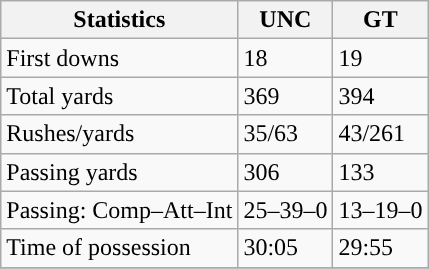<table class="wikitable" style="float: left;">
<tr>
<th>Statistics</th>
<th>UNC</th>
<th>GT</th>
</tr>
<tr>
<td>First downs</td>
<td>18</td>
<td>19</td>
</tr>
<tr>
<td>Total yards</td>
<td>369</td>
<td>394</td>
</tr>
<tr>
<td>Rushes/yards</td>
<td>35/63</td>
<td>43/261</td>
</tr>
<tr>
<td>Passing yards</td>
<td>306</td>
<td>133</td>
</tr>
<tr>
<td>Passing: Comp–Att–Int</td>
<td>25–39–0</td>
<td>13–19–0</td>
</tr>
<tr>
<td>Time of possession</td>
<td>30:05</td>
<td>29:55</td>
</tr>
<tr>
</tr>
</table>
